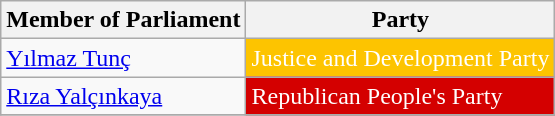<table class="wikitable">
<tr>
<th>Member of Parliament</th>
<th>Party</th>
</tr>
<tr>
<td><a href='#'>Yılmaz Tunç</a></td>
<td style="background:#FDC400; color:white">Justice and Development Party</td>
</tr>
<tr>
<td><a href='#'>Rıza Yalçınkaya</a></td>
<td style="background:#D40000; color:white">Republican People's Party</td>
</tr>
<tr>
</tr>
</table>
